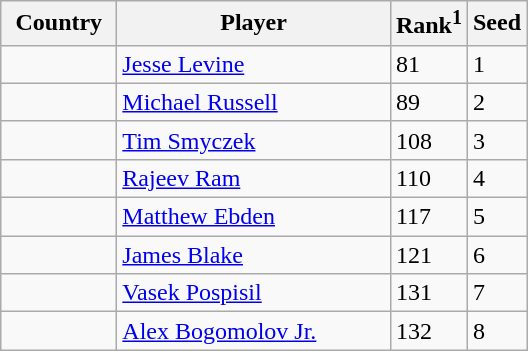<table class="sortable wikitable">
<tr>
<th width="70">Country</th>
<th width="175">Player</th>
<th>Rank<sup>1</sup></th>
<th>Seed</th>
</tr>
<tr>
<td></td>
<td><a href='#'>Jesse Levine</a></td>
<td>81</td>
<td>1</td>
</tr>
<tr>
<td></td>
<td><a href='#'>Michael Russell</a></td>
<td>89</td>
<td>2</td>
</tr>
<tr>
<td></td>
<td><a href='#'>Tim Smyczek</a></td>
<td>108</td>
<td>3</td>
</tr>
<tr>
<td></td>
<td><a href='#'>Rajeev Ram</a></td>
<td>110</td>
<td>4</td>
</tr>
<tr>
<td></td>
<td><a href='#'>Matthew Ebden</a></td>
<td>117</td>
<td>5</td>
</tr>
<tr>
<td></td>
<td><a href='#'>James Blake</a></td>
<td>121</td>
<td>6</td>
</tr>
<tr>
<td></td>
<td><a href='#'>Vasek Pospisil</a></td>
<td>131</td>
<td>7</td>
</tr>
<tr>
<td></td>
<td><a href='#'>Alex Bogomolov Jr.</a></td>
<td>132</td>
<td>8</td>
</tr>
</table>
